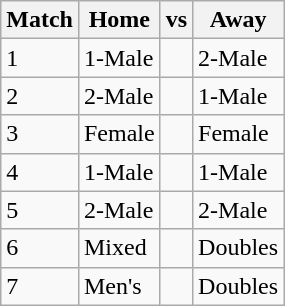<table class="wikitable">
<tr>
<th>Match</th>
<th>Home</th>
<th>vs</th>
<th>Away</th>
</tr>
<tr>
<td>1</td>
<td>1-Male</td>
<td></td>
<td>2-Male</td>
</tr>
<tr>
<td>2</td>
<td>2-Male</td>
<td></td>
<td>1-Male</td>
</tr>
<tr>
<td>3</td>
<td>Female</td>
<td></td>
<td>Female</td>
</tr>
<tr>
<td>4</td>
<td>1-Male</td>
<td></td>
<td>1-Male</td>
</tr>
<tr>
<td>5</td>
<td>2-Male</td>
<td></td>
<td>2-Male</td>
</tr>
<tr>
<td>6</td>
<td>Mixed</td>
<td></td>
<td>Doubles</td>
</tr>
<tr>
<td>7</td>
<td>Men's</td>
<td></td>
<td>Doubles</td>
</tr>
</table>
